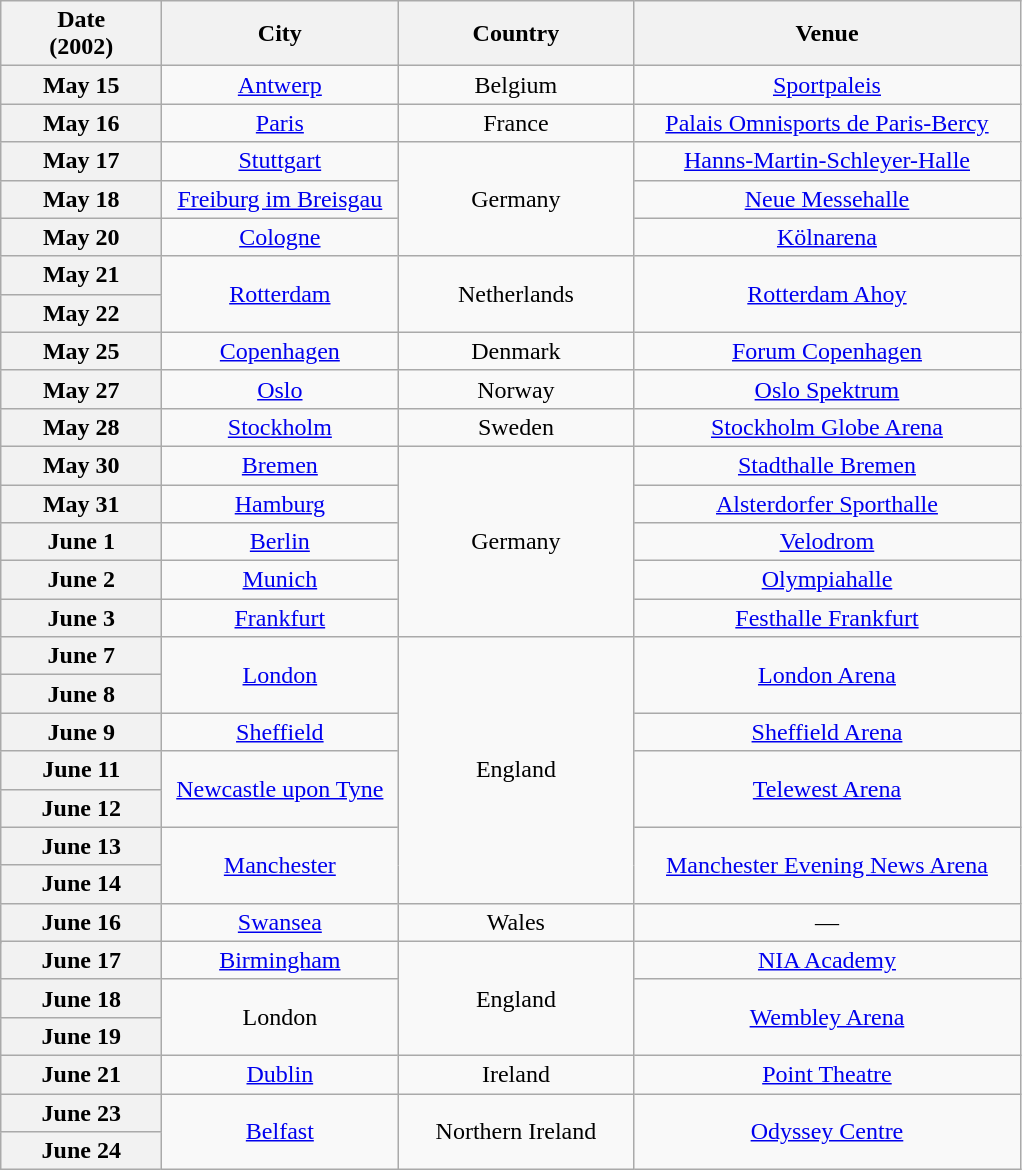<table class="wikitable plainrowheaders" style="text-align:center;">
<tr>
<th width="100">Date<br>(2002)</th>
<th width="150">City</th>
<th width="150">Country</th>
<th width="250">Venue</th>
</tr>
<tr>
<th scope="row">May 15</th>
<td><a href='#'>Antwerp</a></td>
<td>Belgium</td>
<td><a href='#'>Sportpaleis</a></td>
</tr>
<tr>
<th scope="row">May 16</th>
<td><a href='#'>Paris</a></td>
<td>France</td>
<td><a href='#'>Palais Omnisports de Paris-Bercy</a></td>
</tr>
<tr>
<th scope="row">May 17</th>
<td><a href='#'>Stuttgart</a></td>
<td rowspan="3">Germany</td>
<td><a href='#'>Hanns-Martin-Schleyer-Halle</a></td>
</tr>
<tr>
<th scope="row">May 18</th>
<td><a href='#'>Freiburg im Breisgau</a></td>
<td><a href='#'>Neue Messehalle</a></td>
</tr>
<tr>
<th scope="row">May 20</th>
<td><a href='#'>Cologne</a></td>
<td><a href='#'>Kölnarena</a></td>
</tr>
<tr>
<th scope="row">May 21</th>
<td rowspan="2"><a href='#'>Rotterdam</a></td>
<td rowspan="2">Netherlands</td>
<td rowspan="2"><a href='#'>Rotterdam Ahoy</a></td>
</tr>
<tr>
<th scope="row">May 22</th>
</tr>
<tr>
<th scope="row">May 25</th>
<td><a href='#'>Copenhagen</a></td>
<td>Denmark</td>
<td><a href='#'>Forum Copenhagen</a></td>
</tr>
<tr>
<th scope="row">May 27</th>
<td><a href='#'>Oslo</a></td>
<td>Norway</td>
<td><a href='#'>Oslo Spektrum</a></td>
</tr>
<tr>
<th scope="row">May 28</th>
<td><a href='#'>Stockholm</a></td>
<td>Sweden</td>
<td><a href='#'>Stockholm Globe Arena</a></td>
</tr>
<tr>
<th scope="row">May 30</th>
<td><a href='#'>Bremen</a></td>
<td rowspan="5">Germany</td>
<td><a href='#'>Stadthalle Bremen</a></td>
</tr>
<tr>
<th scope="row">May 31</th>
<td><a href='#'>Hamburg</a></td>
<td><a href='#'>Alsterdorfer Sporthalle</a></td>
</tr>
<tr>
<th scope="row">June 1</th>
<td><a href='#'>Berlin</a></td>
<td><a href='#'>Velodrom</a></td>
</tr>
<tr>
<th scope="row">June 2</th>
<td><a href='#'>Munich</a></td>
<td><a href='#'>Olympiahalle</a></td>
</tr>
<tr>
<th scope="row">June 3</th>
<td><a href='#'>Frankfurt</a></td>
<td><a href='#'>Festhalle Frankfurt</a></td>
</tr>
<tr>
<th scope="row">June 7</th>
<td rowspan="2"><a href='#'>London</a></td>
<td rowspan="7">England</td>
<td rowspan="2"><a href='#'>London Arena</a></td>
</tr>
<tr>
<th scope="row">June 8</th>
</tr>
<tr>
<th scope="row">June 9</th>
<td><a href='#'>Sheffield</a></td>
<td><a href='#'>Sheffield Arena</a></td>
</tr>
<tr>
<th scope="row">June 11</th>
<td rowspan="2"><a href='#'>Newcastle upon Tyne</a></td>
<td rowspan="2"><a href='#'>Telewest Arena</a></td>
</tr>
<tr>
<th scope="row">June 12</th>
</tr>
<tr>
<th scope="row">June 13</th>
<td rowspan="2"><a href='#'>Manchester</a></td>
<td rowspan="2"><a href='#'>Manchester Evening News Arena</a></td>
</tr>
<tr>
<th scope="row">June 14</th>
</tr>
<tr>
<th scope="row" rowspan="2">June 16</th>
<td><a href='#'>Swansea</a></td>
<td>Wales</td>
<td>—</td>
</tr>
<tr>
<td rowspan="2"><a href='#'>Birmingham</a></td>
<td rowspan="4">England</td>
<td rowspan="2"><a href='#'>NIA Academy</a></td>
</tr>
<tr>
<th scope="row">June 17</th>
</tr>
<tr>
<th scope="row">June 18</th>
<td rowspan="2">London</td>
<td rowspan="2"><a href='#'>Wembley Arena</a></td>
</tr>
<tr>
<th scope="row">June 19</th>
</tr>
<tr>
<th scope="row">June 21</th>
<td><a href='#'>Dublin</a></td>
<td>Ireland</td>
<td><a href='#'>Point Theatre</a></td>
</tr>
<tr>
<th scope="row">June 23</th>
<td rowspan="2"><a href='#'>Belfast</a></td>
<td rowspan="2">Northern Ireland</td>
<td rowspan="2"><a href='#'>Odyssey Centre</a></td>
</tr>
<tr>
<th scope="row">June 24</th>
</tr>
</table>
